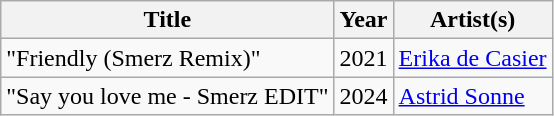<table class="wikitable">
<tr>
<th>Title</th>
<th>Year</th>
<th>Artist(s)</th>
</tr>
<tr>
<td>"Friendly (Smerz Remix)"</td>
<td>2021</td>
<td><a href='#'>Erika de Casier</a></td>
</tr>
<tr>
<td>"Say you love me - Smerz EDIT"</td>
<td>2024</td>
<td><a href='#'>Astrid Sonne</a></td>
</tr>
</table>
